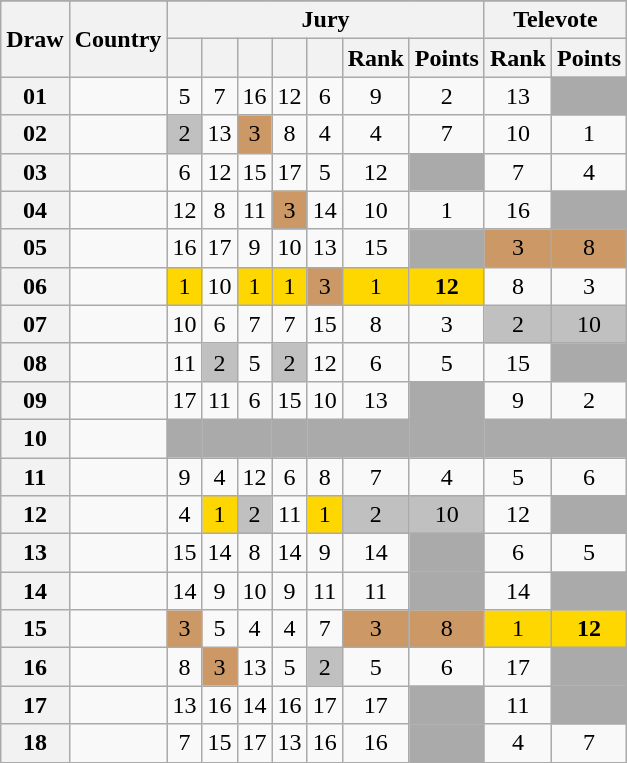<table class="sortable wikitable collapsible plainrowheaders" style="text-align:center;">
<tr>
</tr>
<tr>
<th scope="col" rowspan="2">Draw</th>
<th scope="col" rowspan="2">Country</th>
<th scope="col" colspan="7">Jury</th>
<th scope="col" colspan="2">Televote</th>
</tr>
<tr>
<th scope="col"><small></small></th>
<th scope="col"><small></small></th>
<th scope="col"><small></small></th>
<th scope="col"><small></small></th>
<th scope="col"><small></small></th>
<th scope="col">Rank</th>
<th scope="col">Points</th>
<th scope="col">Rank</th>
<th scope="col">Points</th>
</tr>
<tr>
<th scope="row" style="text-align:center;">01</th>
<td style="text-align:left;"></td>
<td>5</td>
<td>7</td>
<td>16</td>
<td>12</td>
<td>6</td>
<td>9</td>
<td>2</td>
<td>13</td>
<td style="background:#AAAAAA;"></td>
</tr>
<tr>
<th scope="row" style="text-align:center;">02</th>
<td style="text-align:left;"></td>
<td style="background:silver;">2</td>
<td>13</td>
<td style="background:#CC9966;">3</td>
<td>8</td>
<td>4</td>
<td>4</td>
<td>7</td>
<td>10</td>
<td>1</td>
</tr>
<tr>
<th scope="row" style="text-align:center;">03</th>
<td style="text-align:left;"></td>
<td>6</td>
<td>12</td>
<td>15</td>
<td>17</td>
<td>5</td>
<td>12</td>
<td style="background:#AAAAAA;"></td>
<td>7</td>
<td>4</td>
</tr>
<tr>
<th scope="row" style="text-align:center;">04</th>
<td style="text-align:left;"></td>
<td>12</td>
<td>8</td>
<td>11</td>
<td style="background:#CC9966;">3</td>
<td>14</td>
<td>10</td>
<td>1</td>
<td>16</td>
<td style="background:#AAAAAA;"></td>
</tr>
<tr>
<th scope="row" style="text-align:center;">05</th>
<td style="text-align:left;"></td>
<td>16</td>
<td>17</td>
<td>9</td>
<td>10</td>
<td>13</td>
<td>15</td>
<td style="background:#AAAAAA;"></td>
<td style="background:#CC9966;">3</td>
<td style="background:#CC9966;">8</td>
</tr>
<tr>
<th scope="row" style="text-align:center;">06</th>
<td style="text-align:left;"></td>
<td style="background:gold;">1</td>
<td>10</td>
<td style="background:gold;">1</td>
<td style="background:gold;">1</td>
<td style="background:#CC9966;">3</td>
<td style="background:gold;">1</td>
<td style="background:gold;"><strong>12</strong></td>
<td>8</td>
<td>3</td>
</tr>
<tr>
<th scope="row" style="text-align:center;">07</th>
<td style="text-align:left;"></td>
<td>10</td>
<td>6</td>
<td>7</td>
<td>7</td>
<td>15</td>
<td>8</td>
<td>3</td>
<td style="background:silver;">2</td>
<td style="background:silver;">10</td>
</tr>
<tr>
<th scope="row" style="text-align:center;">08</th>
<td style="text-align:left;"></td>
<td>11</td>
<td style="background:silver;">2</td>
<td>5</td>
<td style="background:silver;">2</td>
<td>12</td>
<td>6</td>
<td>5</td>
<td>15</td>
<td style="background:#AAAAAA;"></td>
</tr>
<tr>
<th scope="row" style="text-align:center;">09</th>
<td style="text-align:left;"></td>
<td>17</td>
<td>11</td>
<td>6</td>
<td>15</td>
<td>10</td>
<td>13</td>
<td style="background:#AAAAAA;"></td>
<td>9</td>
<td>2</td>
</tr>
<tr class="sortbottom">
<th scope="row" style="text-align:center;">10</th>
<td style="text-align:left;"></td>
<td style="background:#AAAAAA;"></td>
<td style="background:#AAAAAA;"></td>
<td style="background:#AAAAAA;"></td>
<td style="background:#AAAAAA;"></td>
<td style="background:#AAAAAA;"></td>
<td style="background:#AAAAAA;"></td>
<td style="background:#AAAAAA;"></td>
<td style="background:#AAAAAA;"></td>
<td style="background:#AAAAAA;"></td>
</tr>
<tr>
<th scope="row" style="text-align:center;">11</th>
<td style="text-align:left;"></td>
<td>9</td>
<td>4</td>
<td>12</td>
<td>6</td>
<td>8</td>
<td>7</td>
<td>4</td>
<td>5</td>
<td>6</td>
</tr>
<tr>
<th scope="row" style="text-align:center;">12</th>
<td style="text-align:left;"></td>
<td>4</td>
<td style="background:gold;">1</td>
<td style="background:silver;">2</td>
<td>11</td>
<td style="background:gold;">1</td>
<td style="background:silver;">2</td>
<td style="background:silver;">10</td>
<td>12</td>
<td style="background:#AAAAAA;"></td>
</tr>
<tr>
<th scope="row" style="text-align:center;">13</th>
<td style="text-align:left;"></td>
<td>15</td>
<td>14</td>
<td>8</td>
<td>14</td>
<td>9</td>
<td>14</td>
<td style="background:#AAAAAA;"></td>
<td>6</td>
<td>5</td>
</tr>
<tr>
<th scope="row" style="text-align:center;">14</th>
<td style="text-align:left;"></td>
<td>14</td>
<td>9</td>
<td>10</td>
<td>9</td>
<td>11</td>
<td>11</td>
<td style="background:#AAAAAA;"></td>
<td>14</td>
<td style="background:#AAAAAA;"></td>
</tr>
<tr>
<th scope="row" style="text-align:center;">15</th>
<td style="text-align:left;"></td>
<td style="background:#CC9966;">3</td>
<td>5</td>
<td>4</td>
<td>4</td>
<td>7</td>
<td style="background:#CC9966;">3</td>
<td style="background:#CC9966;">8</td>
<td style="background:gold;">1</td>
<td style="background:gold;"><strong>12</strong></td>
</tr>
<tr>
<th scope="row" style="text-align:center;">16</th>
<td style="text-align:left;"></td>
<td>8</td>
<td style="background:#CC9966;">3</td>
<td>13</td>
<td>5</td>
<td style="background:silver;">2</td>
<td>5</td>
<td>6</td>
<td>17</td>
<td style="background:#AAAAAA;"></td>
</tr>
<tr>
<th scope="row" style="text-align:center;">17</th>
<td style="text-align:left;"></td>
<td>13</td>
<td>16</td>
<td>14</td>
<td>16</td>
<td>17</td>
<td>17</td>
<td style="background:#AAAAAA;"></td>
<td>11</td>
<td style="background:#AAAAAA;"></td>
</tr>
<tr>
<th scope="row" style="text-align:center;">18</th>
<td style="text-align:left;"></td>
<td>7</td>
<td>15</td>
<td>17</td>
<td>13</td>
<td>16</td>
<td>16</td>
<td style="background:#AAAAAA;"></td>
<td>4</td>
<td>7</td>
</tr>
</table>
